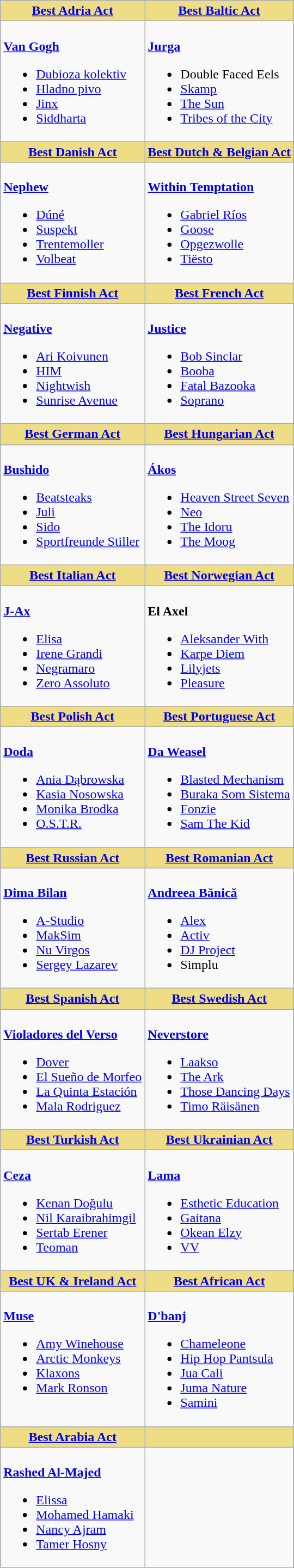<table class=wikitable style="width=100%">
<tr>
<th style="background:#EEDD85; width=50%"><a href='#'>Best Adria Act</a></th>
<th style="background:#EEDD85; width=50%"><a href='#'>Best Baltic Act</a></th>
</tr>
<tr>
<td valign="top"><br><strong><a href='#'>Van Gogh</a></strong><ul><li><a href='#'>Dubioza kolektiv</a></li><li><a href='#'>Hladno pivo</a></li><li><a href='#'>Jinx</a></li><li><a href='#'>Siddharta</a></li></ul></td>
<td valign="top"><br><strong><a href='#'>Jurga</a></strong><ul><li>Double Faced Eels</li><li><a href='#'>Skamp</a></li><li><a href='#'>The Sun</a></li><li><a href='#'>Tribes of the City</a></li></ul></td>
</tr>
<tr>
<th style="background:#EEDD85; width=50%"><a href='#'>Best Danish Act</a></th>
<th style="background:#EEDD85; width=50%"><a href='#'>Best Dutch & Belgian Act</a></th>
</tr>
<tr>
<td valign="top"><br><strong><a href='#'>Nephew</a></strong><ul><li><a href='#'>Dúné</a></li><li><a href='#'>Suspekt</a></li><li><a href='#'>Trentemoller</a></li><li><a href='#'>Volbeat</a></li></ul></td>
<td valign="top"><br><strong><a href='#'>Within Temptation</a></strong><ul><li><a href='#'>Gabriel Ríos</a></li><li><a href='#'>Goose</a></li><li><a href='#'>Opgezwolle</a></li><li><a href='#'>Tiësto</a></li></ul></td>
</tr>
<tr>
<th style="background:#EEDD85; width=50%"><a href='#'>Best Finnish Act</a></th>
<th style="background:#EEDD85; width=50%"><a href='#'>Best French Act</a></th>
</tr>
<tr>
<td valign="top"><br><strong><a href='#'>Negative</a></strong><ul><li><a href='#'>Ari Koivunen</a></li><li><a href='#'>HIM</a></li><li><a href='#'>Nightwish</a></li><li><a href='#'>Sunrise Avenue</a></li></ul></td>
<td valign="top"><br><strong><a href='#'>Justice</a></strong><ul><li><a href='#'>Bob Sinclar</a></li><li><a href='#'>Booba</a></li><li><a href='#'>Fatal Bazooka</a></li><li><a href='#'>Soprano</a></li></ul></td>
</tr>
<tr>
<th style="background:#EEDD85; width=50%"><a href='#'>Best German Act</a></th>
<th style="background:#EEDD85; width=50%"><a href='#'>Best Hungarian Act</a></th>
</tr>
<tr>
<td valign="top"><br><strong><a href='#'>Bushido</a></strong><ul><li><a href='#'>Beatsteaks</a></li><li><a href='#'>Juli</a></li><li><a href='#'>Sido</a></li><li><a href='#'>Sportfreunde Stiller</a></li></ul></td>
<td valign="top"><br><strong><a href='#'>Ákos</a></strong><ul><li><a href='#'>Heaven Street Seven</a></li><li><a href='#'>Neo</a></li><li><a href='#'>The Idoru</a></li><li><a href='#'>The Moog</a></li></ul></td>
</tr>
<tr>
<th style="background:#EEDD85; width=50%"><a href='#'>Best Italian Act</a></th>
<th style="background:#EEDD85; width=50%"><a href='#'>Best Norwegian Act</a></th>
</tr>
<tr>
<td valign="top"><br><strong><a href='#'>J-Ax</a></strong><ul><li><a href='#'>Elisa</a></li><li><a href='#'>Irene Grandi</a></li><li><a href='#'>Negramaro</a></li><li><a href='#'>Zero Assoluto</a></li></ul></td>
<td valign="top"><br><strong>El Axel</strong><ul><li><a href='#'>Aleksander With</a></li><li><a href='#'>Karpe Diem</a></li><li><a href='#'>Lilyjets</a></li><li><a href='#'>Pleasure</a></li></ul></td>
</tr>
<tr>
<th style="background:#EEDD85; width=50%"><a href='#'>Best Polish Act</a></th>
<th style="background:#EEDD85; width=50%"><a href='#'>Best Portuguese Act</a></th>
</tr>
<tr>
<td valign="top"><br><strong><a href='#'>Doda</a></strong><ul><li><a href='#'>Ania Dąbrowska</a></li><li><a href='#'>Kasia Nosowska</a></li><li><a href='#'>Monika Brodka</a></li><li><a href='#'>O.S.T.R.</a></li></ul></td>
<td valign="top"><br><strong><a href='#'>Da Weasel</a></strong><ul><li><a href='#'>Blasted Mechanism</a></li><li><a href='#'>Buraka Som Sistema</a></li><li><a href='#'>Fonzie</a></li><li><a href='#'>Sam The Kid</a></li></ul></td>
</tr>
<tr>
<th style="background:#EEDD85; width=50%"><a href='#'>Best Russian Act</a></th>
<th style="background:#EEDD85; width=50%"><a href='#'>Best Romanian Act</a></th>
</tr>
<tr>
<td valign="top"><br><strong><a href='#'>Dima Bilan</a></strong><ul><li><a href='#'>A-Studio</a></li><li><a href='#'>MakSim</a></li><li><a href='#'>Nu Virgos</a></li><li><a href='#'>Sergey Lazarev</a></li></ul></td>
<td valign="top"><br><strong><a href='#'>Andreea Bănică</a></strong><ul><li><a href='#'>Alex</a></li><li><a href='#'>Activ</a></li><li><a href='#'>DJ Project</a></li><li>Simplu</li></ul></td>
</tr>
<tr>
<th style="background:#EEDD85; width=50%"><a href='#'>Best Spanish Act</a></th>
<th style="background:#EEDD85; width=50%"><a href='#'>Best Swedish Act</a></th>
</tr>
<tr>
<td valign="top"><br><strong><a href='#'>Violadores del Verso</a></strong><ul><li><a href='#'>Dover</a></li><li><a href='#'>El Sueño de Morfeo</a></li><li><a href='#'>La Quinta Estación</a></li><li><a href='#'>Mala Rodriguez</a></li></ul></td>
<td valign="top"><br><strong><a href='#'>Neverstore</a></strong><ul><li><a href='#'>Laakso</a></li><li><a href='#'>The Ark</a></li><li><a href='#'>Those Dancing Days</a></li><li><a href='#'>Timo Räisänen</a></li></ul></td>
</tr>
<tr>
<th style="background:#EEDD85; width=50%"><a href='#'>Best Turkish Act</a></th>
<th style="background:#EEDD85; width=50%"><a href='#'>Best Ukrainian Act</a></th>
</tr>
<tr>
<td valign="top"><br><strong><a href='#'>Ceza</a></strong><ul><li><a href='#'>Kenan Doğulu</a></li><li><a href='#'>Nil Karaibrahimgil</a></li><li><a href='#'>Sertab Erener</a></li><li><a href='#'>Teoman</a></li></ul></td>
<td valign="top"><br><strong><a href='#'>Lama</a></strong><ul><li><a href='#'>Esthetic Education</a></li><li><a href='#'>Gaitana</a></li><li><a href='#'>Okean Elzy</a></li><li><a href='#'>VV</a></li></ul></td>
</tr>
<tr>
<th style="background:#EEDD85; width=50%"><a href='#'>Best UK & Ireland Act</a></th>
<th style="background:#EEDD85; width=50%"><a href='#'>Best African Act</a></th>
</tr>
<tr>
<td valign="top"><br><strong><a href='#'>Muse</a></strong><ul><li><a href='#'>Amy Winehouse</a></li><li><a href='#'>Arctic Monkeys</a></li><li><a href='#'>Klaxons</a></li><li><a href='#'>Mark Ronson</a></li></ul></td>
<td valign="top"><br><strong><a href='#'>D'banj</a></strong><ul><li><a href='#'>Chameleone</a></li><li><a href='#'>Hip Hop Pantsula</a></li><li><a href='#'>Jua Cali</a></li><li><a href='#'>Juma Nature</a></li><li><a href='#'>Samini</a></li></ul></td>
</tr>
<tr>
<th style="background:#EEDD85; width=50%"><a href='#'>Best Arabia Act</a></th>
<th style="background:#EEDD85; width=50%"></th>
</tr>
<tr>
<td valign="top"><br><strong><a href='#'>Rashed Al-Majed</a></strong><ul><li><a href='#'>Elissa</a></li><li><a href='#'>Mohamed Hamaki</a></li><li><a href='#'>Nancy Ajram</a></li><li><a href='#'>Tamer Hosny</a></li></ul></td>
<td valign="top"></td>
</tr>
</table>
